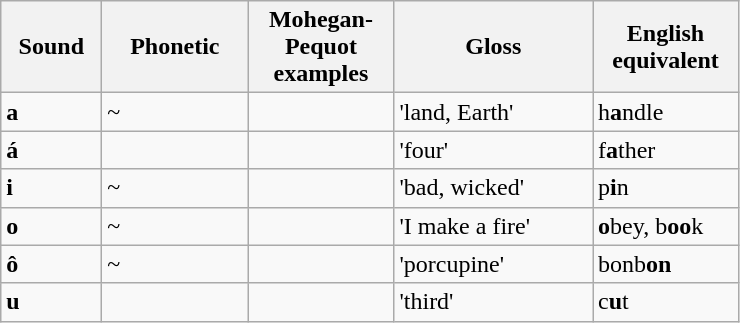<table class="wikitable" align="center">
<tr>
<th width="60">Sound</th>
<th width="90">Phonetic</th>
<th width="90">Mohegan-Pequot examples</th>
<th width="125">Gloss</th>
<th width="90">English equivalent</th>
</tr>
<tr>
<td><strong>a</strong></td>
<td> ~ </td>
<td></td>
<td>'land, Earth'</td>
<td>h<strong>a</strong>ndle</td>
</tr>
<tr>
<td><strong>á</strong></td>
<td></td>
<td></td>
<td>'four'</td>
<td>f<strong>a</strong>ther</td>
</tr>
<tr>
<td><strong>i</strong></td>
<td> ~ </td>
<td></td>
<td>'bad, wicked'</td>
<td>p<strong>i</strong>n</td>
</tr>
<tr>
<td><strong>o</strong></td>
<td> ~ </td>
<td></td>
<td>'I make a fire'</td>
<td><strong>o</strong>bey, b<strong>oo</strong>k</td>
</tr>
<tr>
<td><strong>ô</strong></td>
<td> ~ </td>
<td></td>
<td>'porcupine'</td>
<td>bonb<strong>on</strong></td>
</tr>
<tr>
<td><strong>u</strong></td>
<td></td>
<td></td>
<td>'third'</td>
<td>c<strong>u</strong>t</td>
</tr>
</table>
